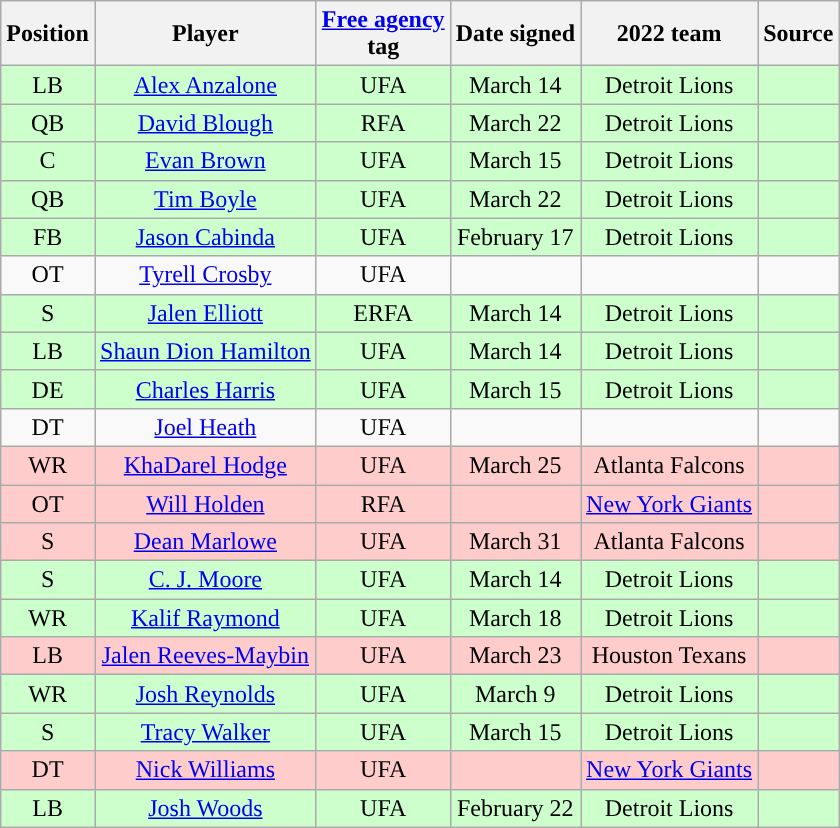<table class="wikitable" style="text-align:center">
<tr>
<th>Position</th>
<th>Player</th>
<th><a href='#'><span>Free agency</span></a><br>tag</th>
<th>Date signed</th>
<th>2022 team</th>
<th>Source</th>
</tr>
<tr bgcolor=ccffcc>
<td>LB</td>
<td><a href='#'>Alex Anzalone</a></td>
<td>UFA</td>
<td>March 14</td>
<td>Detroit Lions</td>
<td></td>
</tr>
<tr bgcolor=ccffcc>
<td>QB</td>
<td><a href='#'>David Blough</a></td>
<td>RFA</td>
<td>March 22</td>
<td>Detroit Lions</td>
<td></td>
</tr>
<tr bgcolor=ccffcc>
<td>C</td>
<td><a href='#'>Evan Brown</a></td>
<td>UFA</td>
<td>March 15</td>
<td>Detroit Lions</td>
<td></td>
</tr>
<tr bgcolor=ccffcc>
<td>QB</td>
<td><a href='#'>Tim Boyle</a></td>
<td>UFA</td>
<td>March 22</td>
<td>Detroit Lions</td>
<td></td>
</tr>
<tr bgcolor=ccffcc>
<td>FB</td>
<td><a href='#'>Jason Cabinda</a></td>
<td>UFA</td>
<td>February 17</td>
<td>Detroit Lions</td>
<td></td>
</tr>
<tr>
<td>OT</td>
<td><a href='#'>Tyrell Crosby</a></td>
<td>UFA</td>
<td></td>
<td></td>
<td></td>
</tr>
<tr bgcolor=ccffcc>
<td>S</td>
<td><a href='#'>Jalen Elliott</a></td>
<td>ERFA</td>
<td>March 14</td>
<td>Detroit Lions</td>
<td></td>
</tr>
<tr bgcolor=ccffcc>
<td>LB</td>
<td><a href='#'>Shaun Dion Hamilton</a></td>
<td>UFA</td>
<td>March 14</td>
<td>Detroit Lions</td>
<td></td>
</tr>
<tr bgcolor=ccffcc>
<td>DE</td>
<td><a href='#'>Charles Harris</a></td>
<td>UFA</td>
<td>March 15</td>
<td>Detroit Lions</td>
<td></td>
</tr>
<tr>
<td>DT</td>
<td><a href='#'>Joel Heath</a></td>
<td>UFA</td>
<td></td>
<td></td>
<td></td>
</tr>
<tr bgcolor=ffcccc>
<td>WR</td>
<td><a href='#'>KhaDarel Hodge</a></td>
<td>UFA</td>
<td>March 25</td>
<td>Atlanta Falcons</td>
<td></td>
</tr>
<tr bgcolor=ffcccc>
<td>OT</td>
<td><a href='#'>Will Holden</a></td>
<td>RFA</td>
<td></td>
<td><a href='#'>New York Giants</a></td>
<td></td>
</tr>
<tr bgcolor=ffcccc>
<td>S</td>
<td><a href='#'>Dean Marlowe</a></td>
<td>UFA</td>
<td>March 31</td>
<td>Atlanta Falcons</td>
<td></td>
</tr>
<tr bgcolor=ccffcc>
<td>S</td>
<td><a href='#'>C. J. Moore</a></td>
<td>UFA</td>
<td>March 14</td>
<td>Detroit Lions</td>
<td></td>
</tr>
<tr bgcolor=ccffcc>
<td>WR</td>
<td><a href='#'>Kalif Raymond</a></td>
<td>UFA</td>
<td>March 18</td>
<td>Detroit Lions</td>
<td></td>
</tr>
<tr bgcolor=ffcccc>
<td>LB</td>
<td><a href='#'>Jalen Reeves-Maybin</a></td>
<td>UFA</td>
<td>March 23</td>
<td>Houston Texans</td>
<td></td>
</tr>
<tr bgcolor=ccffcc>
<td>WR</td>
<td><a href='#'>Josh Reynolds</a></td>
<td>UFA</td>
<td>March 9</td>
<td>Detroit Lions</td>
<td></td>
</tr>
<tr bgcolor=ccffcc>
<td>S</td>
<td><a href='#'>Tracy Walker</a></td>
<td>UFA</td>
<td>March 15</td>
<td>Detroit Lions</td>
<td></td>
</tr>
<tr bgcolor=ffcccc>
<td>DT</td>
<td><a href='#'>Nick Williams</a></td>
<td>UFA</td>
<td></td>
<td><a href='#'>New York Giants</a></td>
<td></td>
</tr>
<tr bgcolor=ccffcc>
<td>LB</td>
<td><a href='#'>Josh Woods</a></td>
<td>UFA</td>
<td>February 22</td>
<td>Detroit Lions</td>
<td></td>
</tr>
</table>
